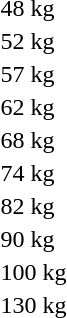<table>
<tr>
<td>48 kg</td>
<td></td>
<td></td>
<td></td>
</tr>
<tr>
<td>52 kg</td>
<td></td>
<td></td>
<td></td>
</tr>
<tr>
<td>57 kg</td>
<td></td>
<td></td>
<td></td>
</tr>
<tr>
<td>62 kg</td>
<td></td>
<td></td>
<td></td>
</tr>
<tr>
<td>68 kg</td>
<td></td>
<td></td>
<td></td>
</tr>
<tr>
<td>74 kg</td>
<td></td>
<td></td>
<td></td>
</tr>
<tr>
<td>82 kg</td>
<td></td>
<td></td>
<td></td>
</tr>
<tr>
<td>90 kg</td>
<td></td>
<td></td>
<td></td>
</tr>
<tr>
<td>100 kg</td>
<td></td>
<td></td>
<td></td>
</tr>
<tr>
<td>130 kg</td>
<td></td>
<td></td>
<td></td>
</tr>
</table>
